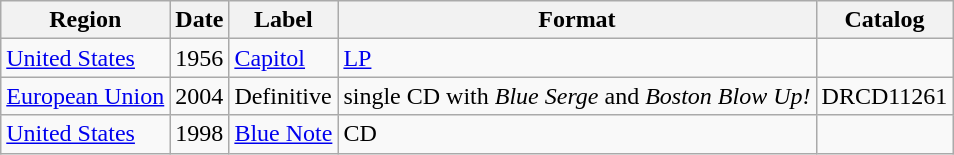<table class="wikitable">
<tr>
<th>Region</th>
<th>Date</th>
<th>Label</th>
<th>Format</th>
<th>Catalog</th>
</tr>
<tr>
<td><a href='#'>United States</a></td>
<td>1956</td>
<td><a href='#'>Capitol</a></td>
<td><a href='#'>LP</a></td>
<td></td>
</tr>
<tr>
<td><a href='#'>European Union</a></td>
<td>2004</td>
<td>Definitive</td>
<td>single CD with <em>Blue Serge</em> and <em>Boston Blow Up!</em></td>
<td>DRCD11261</td>
</tr>
<tr>
<td><a href='#'>United States</a></td>
<td>1998</td>
<td><a href='#'>Blue Note</a></td>
<td>CD</td>
<td></td>
</tr>
</table>
